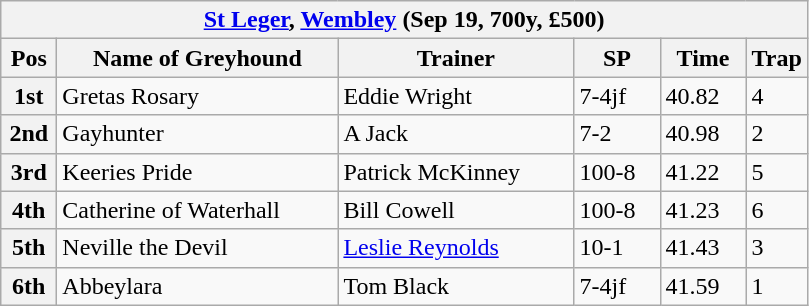<table class="wikitable">
<tr>
<th colspan="6"><a href='#'>St Leger</a>, <a href='#'>Wembley</a> (Sep 19, 700y, £500)</th>
</tr>
<tr>
<th width=30>Pos</th>
<th width=180>Name of Greyhound</th>
<th width=150>Trainer</th>
<th width=50>SP</th>
<th width=50>Time</th>
<th width=30>Trap</th>
</tr>
<tr>
<th>1st</th>
<td>Gretas Rosary</td>
<td>Eddie Wright</td>
<td>7-4jf</td>
<td>40.82</td>
<td>4</td>
</tr>
<tr>
<th>2nd</th>
<td>Gayhunter</td>
<td>A Jack</td>
<td>7-2</td>
<td>40.98</td>
<td>2</td>
</tr>
<tr>
<th>3rd</th>
<td>Keeries Pride</td>
<td>Patrick McKinney</td>
<td>100-8</td>
<td>41.22</td>
<td>5</td>
</tr>
<tr>
<th>4th</th>
<td>Catherine of Waterhall</td>
<td>Bill Cowell</td>
<td>100-8</td>
<td>41.23</td>
<td>6</td>
</tr>
<tr>
<th>5th</th>
<td>Neville the Devil</td>
<td><a href='#'>Leslie Reynolds</a></td>
<td>10-1</td>
<td>41.43</td>
<td>3</td>
</tr>
<tr>
<th>6th</th>
<td>Abbeylara</td>
<td>Tom Black</td>
<td>7-4jf</td>
<td>41.59</td>
<td>1</td>
</tr>
</table>
